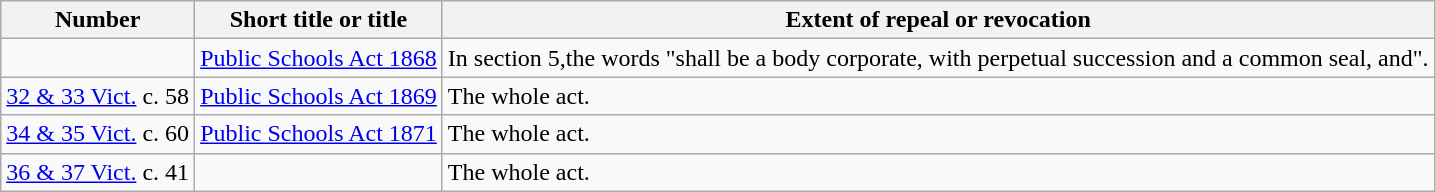<table class="wikitable">
<tr>
<th>Number</th>
<th>Short title or title</th>
<th>Extent of repeal or revocation</th>
</tr>
<tr>
<td></td>
<td><a href='#'>Public Schools Act 1868</a></td>
<td>In section 5,the words "shall be a body corporate, with perpetual succession and a common seal, and".</td>
</tr>
<tr>
<td><a href='#'>32 & 33 Vict.</a> c. 58</td>
<td><a href='#'>Public Schools Act 1869</a></td>
<td>The whole act.</td>
</tr>
<tr>
<td><a href='#'>34 & 35 Vict.</a> c. 60</td>
<td><a href='#'>Public Schools Act 1871</a></td>
<td>The whole act.</td>
</tr>
<tr>
<td><a href='#'>36 & 37 Vict.</a> c. 41</td>
<td></td>
<td>The whole act.</td>
</tr>
</table>
